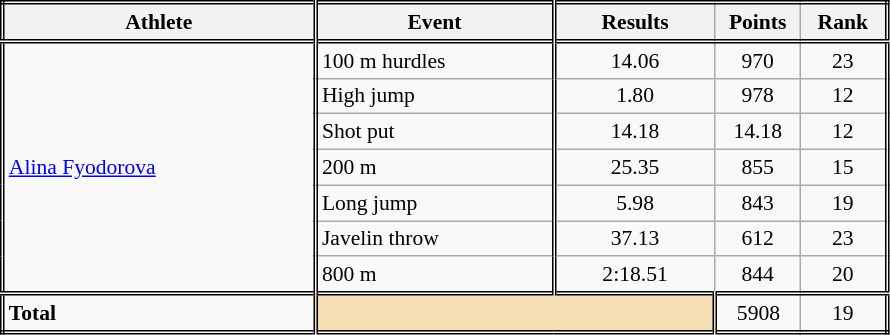<table class=wikitable style="font-size:90%; border: double;">
<tr>
<th style="border-right:double" width=200>Athlete</th>
<th style="border-right:double" width=150>Event</th>
<th width=100>Results</th>
<th width=50>Points</th>
<th width=50>Rank</th>
</tr>
<tr style="border-top: double;">
<td style="border-right:double" rowspan="7"><a href='#'>Alina Fyodorova</a></td>
<td style="border-right:double">100 m hurdles</td>
<td align=center>14.06 </td>
<td align=center>970</td>
<td align=center>23</td>
</tr>
<tr>
<td style="border-right:double">High jump</td>
<td align=center>1.80</td>
<td align=center>978</td>
<td align=center>12</td>
</tr>
<tr>
<td style="border-right:double">Shot put</td>
<td align=center>14.18</td>
<td align=center>14.18</td>
<td align=center>12</td>
</tr>
<tr>
<td style="border-right:double">200 m</td>
<td align=center>25.35 </td>
<td align=center>855</td>
<td align=center>15</td>
</tr>
<tr>
<td style="border-right:double">Long jump</td>
<td align=center>5.98 </td>
<td align=center>843</td>
<td align=center>19</td>
</tr>
<tr>
<td style="border-right:double">Javelin throw</td>
<td align=center>37.13 </td>
<td align=center>612</td>
<td align=center>23</td>
</tr>
<tr>
<td style="border-right:double">800 m</td>
<td align=center>2:18.51</td>
<td align=center>844</td>
<td align=center>20</td>
</tr>
<tr style="border-top:double;">
<td style="border-right:double"><strong>Total</strong></td>
<td colspan="2" style="background:wheat; border-right:double;"></td>
<td align=center>5908</td>
<td align=center>19</td>
</tr>
</table>
